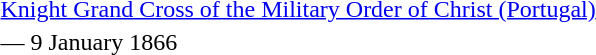<table>
<tr>
<td rowspan=2 style="width:60px; vertical-align:top;"></td>
<td><a href='#'>Knight Grand Cross of the Military Order of Christ (Portugal)</a></td>
</tr>
<tr>
<td>— 9 January 1866</td>
</tr>
</table>
